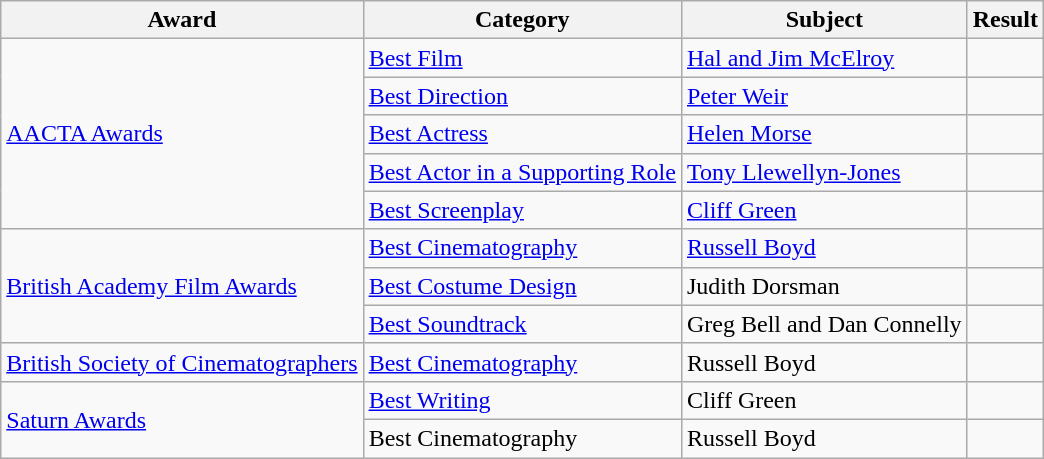<table class="wikitable">
<tr>
<th>Award</th>
<th>Category</th>
<th>Subject</th>
<th>Result</th>
</tr>
<tr>
<td rowspan=5><a href='#'>AACTA Awards</a></td>
<td><a href='#'>Best Film</a></td>
<td><a href='#'>Hal and Jim McElroy</a></td>
<td></td>
</tr>
<tr>
<td><a href='#'>Best Direction</a></td>
<td><a href='#'>Peter Weir</a></td>
<td></td>
</tr>
<tr>
<td><a href='#'>Best Actress</a></td>
<td><a href='#'>Helen Morse</a></td>
<td></td>
</tr>
<tr>
<td><a href='#'>Best Actor in a Supporting Role</a></td>
<td><a href='#'>Tony Llewellyn-Jones</a></td>
<td></td>
</tr>
<tr>
<td><a href='#'>Best Screenplay</a></td>
<td><a href='#'>Cliff Green</a></td>
<td></td>
</tr>
<tr>
<td rowspan=3><a href='#'>British Academy Film Awards</a></td>
<td><a href='#'>Best Cinematography</a></td>
<td><a href='#'>Russell Boyd</a></td>
<td></td>
</tr>
<tr>
<td><a href='#'>Best Costume Design</a></td>
<td>Judith Dorsman</td>
<td></td>
</tr>
<tr>
<td><a href='#'>Best Soundtrack</a></td>
<td>Greg Bell and Dan Connelly</td>
<td></td>
</tr>
<tr>
<td><a href='#'>British Society of Cinematographers</a></td>
<td><a href='#'>Best Cinematography</a></td>
<td>Russell Boyd</td>
<td></td>
</tr>
<tr>
<td rowspan=2><a href='#'>Saturn Awards</a></td>
<td><a href='#'>Best Writing</a></td>
<td>Cliff Green</td>
<td></td>
</tr>
<tr>
<td>Best Cinematography</td>
<td>Russell Boyd</td>
<td></td>
</tr>
</table>
